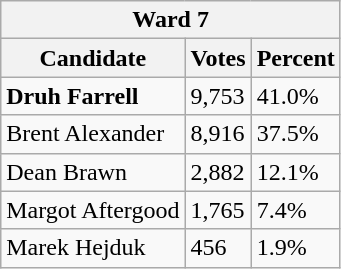<table class="wikitable">
<tr>
<th colspan="3">Ward 7</th>
</tr>
<tr>
<th>Candidate</th>
<th>Votes</th>
<th>Percent</th>
</tr>
<tr>
<td><strong>Druh Farrell</strong></td>
<td>9,753</td>
<td>41.0%</td>
</tr>
<tr>
<td>Brent Alexander</td>
<td>8,916</td>
<td>37.5%</td>
</tr>
<tr>
<td>Dean Brawn</td>
<td>2,882</td>
<td>12.1%</td>
</tr>
<tr>
<td>Margot Aftergood</td>
<td>1,765</td>
<td>7.4%</td>
</tr>
<tr>
<td>Marek Hejduk</td>
<td>456</td>
<td>1.9%</td>
</tr>
</table>
